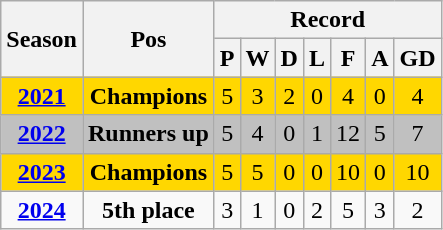<table Class="wikitable" style="text-align: center;">
<tr>
<th rowspan="2">Season</th>
<th rowspan="2">Pos</th>
<th colspan="9">Record</th>
</tr>
<tr>
<th>P</th>
<th>W</th>
<th>D</th>
<th>L</th>
<th>F</th>
<th>A</th>
<th>GD</th>
</tr>
<tr style=- bgcolor=#FFD700>
<td><strong><a href='#'>2021</a></strong></td>
<td><strong>Champions</strong></td>
<td>5</td>
<td>3</td>
<td>2</td>
<td>0</td>
<td>4</td>
<td>0</td>
<td>4</td>
</tr>
<tr style==- bgcolor=silver>
<td><strong><a href='#'>2022</a></strong></td>
<td><strong>Runners up</strong></td>
<td>5</td>
<td>4</td>
<td>0</td>
<td>1</td>
<td>12</td>
<td>5</td>
<td>7</td>
</tr>
<tr style=- bgcolor=#FFD700>
<td><strong><a href='#'>2023</a></strong></td>
<td><strong>Champions</strong></td>
<td>5</td>
<td>5</td>
<td>0</td>
<td>0</td>
<td>10</td>
<td>0</td>
<td>10</td>
</tr>
<tr style=>
<td><strong><a href='#'>2024</a></strong></td>
<td><strong>5th place</strong></td>
<td>3</td>
<td>1</td>
<td>0</td>
<td>2</td>
<td>5</td>
<td>3</td>
<td>2</td>
</tr>
</table>
